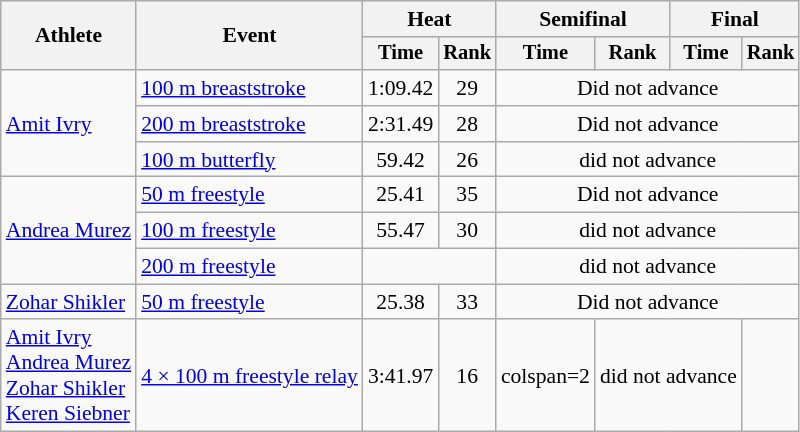<table class=wikitable style="font-size:90%">
<tr>
<th rowspan="2">Athlete</th>
<th rowspan="2">Event</th>
<th colspan="2">Heat</th>
<th colspan="2">Semifinal</th>
<th colspan="2">Final</th>
</tr>
<tr style="font-size:95%">
<th>Time</th>
<th>Rank</th>
<th>Time</th>
<th>Rank</th>
<th>Time</th>
<th>Rank</th>
</tr>
<tr style="text-align:center;">
<td style="text-align:left;" rowspan="3"><a href='#'>Amit Ivry</a></td>
<td align=left><a href='#'>100 m breaststroke</a></td>
<td>1:09.42</td>
<td>29</td>
<td colspan="4">Did not advance</td>
</tr>
<tr align=center>
<td align=left><a href='#'>200 m breaststroke</a></td>
<td>2:31.49</td>
<td>28</td>
<td colspan="4">Did not advance</td>
</tr>
<tr align=center>
<td align=left><a href='#'>100 m butterfly</a></td>
<td>59.42</td>
<td>26</td>
<td colspan=4>did not advance</td>
</tr>
<tr style="text-align:center;">
<td style="text-align:left;" rowspan="3"><a href='#'>Andrea Murez</a></td>
<td align=left><a href='#'>50 m freestyle</a></td>
<td>25.41</td>
<td>35</td>
<td colspan="4">Did not advance</td>
</tr>
<tr align=center>
<td align=left><a href='#'>100 m freestyle</a></td>
<td>55.47</td>
<td>30</td>
<td colspan=4>did not advance</td>
</tr>
<tr align=center>
<td align=left><a href='#'>200 m freestyle</a></td>
<td colspan=2></td>
<td colspan=4>did not advance</td>
</tr>
<tr style="text-align:center;">
<td align=left><a href='#'>Zohar Shikler</a></td>
<td align=left><a href='#'>50 m freestyle</a></td>
<td>25.38</td>
<td>33</td>
<td colspan="4">Did not advance</td>
</tr>
<tr style="text-align:center;">
<td align=left><a href='#'>Amit Ivry</a><br><a href='#'>Andrea Murez</a><br><a href='#'>Zohar Shikler</a><br><a href='#'>Keren Siebner</a></td>
<td align=left><a href='#'>4 × 100 m freestyle relay</a></td>
<td>3:41.97</td>
<td>16</td>
<td>colspan=2 </td>
<td colspan=2>did not advance</td>
</tr>
</table>
